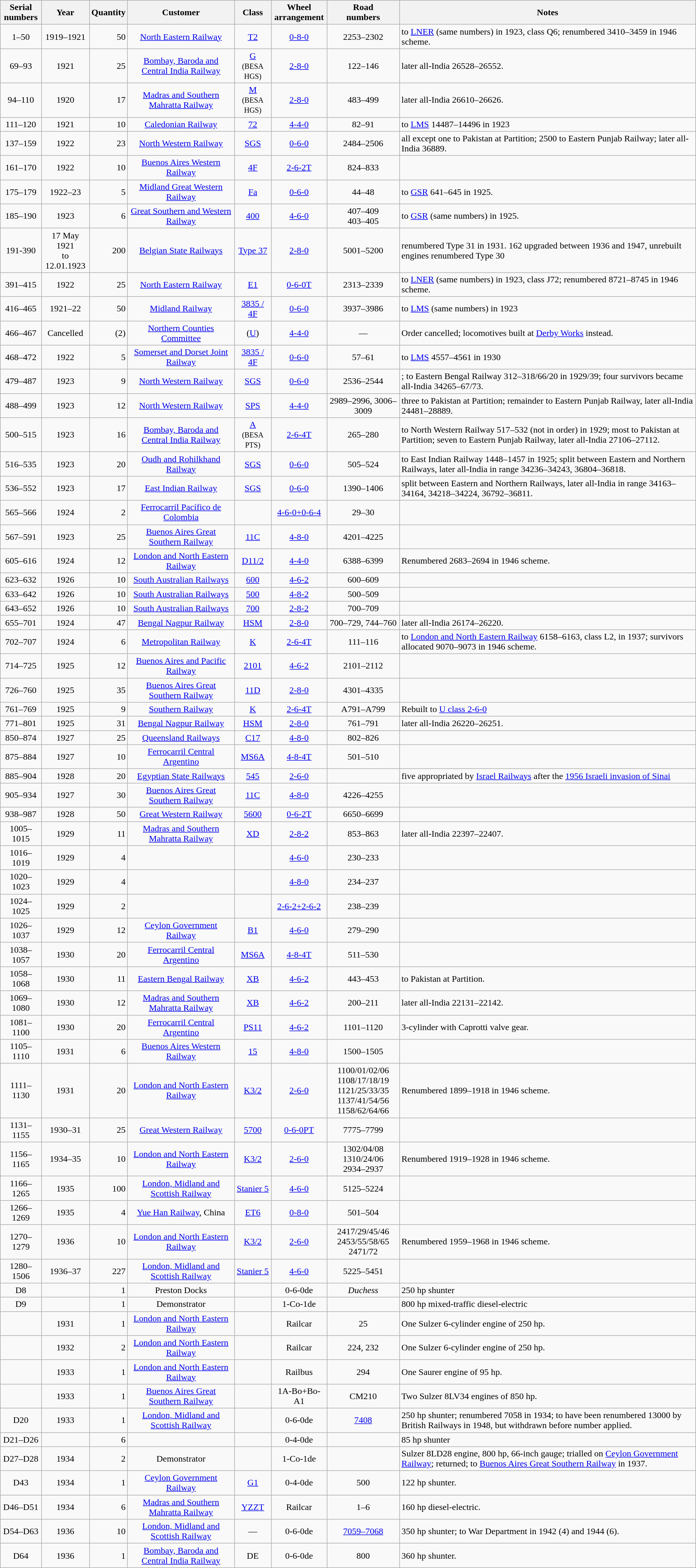<table class="wikitable" style="text-align:center">
<tr>
<th>Serial<br>numbers</th>
<th>Year</th>
<th>Quantity</th>
<th>Customer</th>
<th>Class</th>
<th>Wheel<br>arrangement</th>
<th>Road<br>numbers</th>
<th>Notes</th>
</tr>
<tr>
<td>1–50</td>
<td>1919–1921</td>
<td align=right>50</td>
<td><a href='#'>North Eastern Railway</a></td>
<td><a href='#'>T2</a></td>
<td><a href='#'>0-8-0</a></td>
<td>2253–2302</td>
<td align=left>to <a href='#'>LNER</a> (same numbers) in 1923, class Q6; renumbered 3410–3459 in 1946 scheme.</td>
</tr>
<tr>
<td>69–93</td>
<td>1921</td>
<td align=right>25</td>
<td><a href='#'>Bombay, Baroda and Central India Railway</a></td>
<td><a href='#'>G</a><br><small>(BESA HGS)</small></td>
<td><a href='#'>2-8-0</a></td>
<td>122–146</td>
<td align=left>later all-India 26528–26552.</td>
</tr>
<tr>
<td>94–110</td>
<td>1920</td>
<td align=right>17</td>
<td><a href='#'>Madras and Southern Mahratta Railway</a></td>
<td><a href='#'>M</a><br><small>(BESA HGS)</small></td>
<td><a href='#'>2-8-0</a></td>
<td>483–499</td>
<td align=left>later all-India 26610–26626.</td>
</tr>
<tr>
<td>111–120</td>
<td>1921</td>
<td align=right>10</td>
<td><a href='#'>Caledonian Railway</a></td>
<td><a href='#'>72</a></td>
<td><a href='#'>4-4-0</a></td>
<td>82–91</td>
<td align=left>to <a href='#'>LMS</a> 14487–14496 in 1923</td>
</tr>
<tr>
<td>137–159</td>
<td>1922</td>
<td align=right>23</td>
<td><a href='#'>North Western Railway</a></td>
<td><a href='#'>SGS</a></td>
<td><a href='#'>0-6-0</a></td>
<td>2484–2506</td>
<td align=left> all except one to Pakistan at Partition; 2500 to Eastern Punjab Railway; later all-India 36889.</td>
</tr>
<tr>
<td>161–170</td>
<td>1922</td>
<td align=right>10</td>
<td><a href='#'>Buenos Aires Western Railway</a></td>
<td><a href='#'>4F</a></td>
<td><a href='#'>2-6-2T</a></td>
<td>824–833</td>
<td align=left></td>
</tr>
<tr>
<td>175–179</td>
<td>1922–23</td>
<td align=right>5</td>
<td><a href='#'>Midland Great Western Railway</a></td>
<td><a href='#'>Fa</a></td>
<td><a href='#'>0-6-0</a></td>
<td>44–48</td>
<td align=left>to <a href='#'>GSR</a> 641–645 in 1925.</td>
</tr>
<tr>
<td>185–190</td>
<td>1923</td>
<td align=right>6</td>
<td><a href='#'>Great Southern and Western Railway</a></td>
<td><a href='#'>400</a></td>
<td><a href='#'>4-6-0</a></td>
<td>407–409<br>403–405</td>
<td align=left>to <a href='#'>GSR</a> (same numbers) in 1925.</td>
</tr>
<tr>
<td>191-390</td>
<td>17 May 1921<br>to<br>12.01.1923</td>
<td align=right>200</td>
<td><a href='#'>Belgian State Railways</a></td>
<td><a href='#'>Type 37</a></td>
<td><a href='#'>2-8-0</a></td>
<td>5001–5200</td>
<td align=left>renumbered Type 31 in 1931. 162 upgraded between 1936 and 1947, unrebuilt engines renumbered Type 30</td>
</tr>
<tr>
<td>391–415</td>
<td>1922</td>
<td align=right>25</td>
<td><a href='#'>North Eastern Railway</a></td>
<td><a href='#'>E1</a></td>
<td><a href='#'>0-6-0T</a></td>
<td>2313–2339</td>
<td align=left>to <a href='#'>LNER</a> (same numbers) in 1923, class J72; renumbered 8721–8745 in 1946 scheme.</td>
</tr>
<tr>
<td>416–465</td>
<td>1921–22</td>
<td align=right>50</td>
<td><a href='#'>Midland Railway</a></td>
<td><a href='#'>3835 / 4F</a></td>
<td><a href='#'>0-6-0</a></td>
<td>3937–3986</td>
<td align=left>to <a href='#'>LMS</a> (same numbers) in 1923</td>
</tr>
<tr>
<td>466–467</td>
<td>Cancelled</td>
<td align=right>(2)</td>
<td><a href='#'>Northern Counties Committee</a></td>
<td>(<a href='#'>U</a>)</td>
<td><a href='#'>4-4-0</a></td>
<td>—</td>
<td align=left>Order cancelled; locomotives built at <a href='#'>Derby Works</a> instead.</td>
</tr>
<tr>
<td>468–472</td>
<td>1922</td>
<td align=right>5</td>
<td><a href='#'>Somerset and Dorset Joint Railway</a></td>
<td><a href='#'>3835 / 4F</a></td>
<td><a href='#'>0-6-0</a></td>
<td>57–61</td>
<td align=left>to <a href='#'>LMS</a> 4557–4561 in 1930</td>
</tr>
<tr>
<td>479–487</td>
<td>1923</td>
<td align=right>9</td>
<td><a href='#'>North Western Railway</a></td>
<td><a href='#'>SGS</a></td>
<td><a href='#'>0-6-0</a></td>
<td>2536–2544</td>
<td align=left>; to Eastern Bengal Railway 312–318/66/20 in 1929/39; four survivors became all-India 34265–67/73.</td>
</tr>
<tr>
<td>488–499</td>
<td>1923</td>
<td align=right>12</td>
<td><a href='#'>North Western Railway</a></td>
<td><a href='#'>SPS</a></td>
<td><a href='#'>4-4-0</a></td>
<td>2989–2996, 3006–3009</td>
<td align=left>three to Pakistan at Partition; remainder to Eastern Punjab Railway, later all-India 24481–28889.</td>
</tr>
<tr>
<td>500–515</td>
<td>1923</td>
<td align=right>16</td>
<td><a href='#'>Bombay, Baroda and Central India Railway</a></td>
<td><a href='#'>A</a><br><small>(BESA PTS)</small></td>
<td><a href='#'>2-6-4T</a></td>
<td>265–280</td>
<td align=left> to North Western Railway 517–532 (not in order) in 1929; most to Pakistan at Partition; seven to Eastern Punjab Railway, later all-India 27106–27112.</td>
</tr>
<tr>
<td>516–535</td>
<td>1923</td>
<td align=right>20</td>
<td><a href='#'>Oudh and Rohilkhand Railway</a></td>
<td><a href='#'>SGS</a></td>
<td><a href='#'>0-6-0</a></td>
<td>505–524</td>
<td align=left> to East Indian Railway 1448–1457 in 1925; split between Eastern and Northern Railways, later all-India in range 34236–34243, 36804–36818.</td>
</tr>
<tr>
<td>536–552</td>
<td>1923</td>
<td align=right>17</td>
<td><a href='#'>East Indian Railway</a></td>
<td><a href='#'>SGS</a></td>
<td><a href='#'>0-6-0</a></td>
<td>1390–1406</td>
<td align=left> split between Eastern and Northern Railways, later all-India in range 34163–34164, 34218–34224, 36792–36811.</td>
</tr>
<tr>
<td>565–566</td>
<td>1924</td>
<td align=right>2</td>
<td><a href='#'>Ferrocarril Pacífico de Colombia</a></td>
<td></td>
<td><a href='#'>4-6-0+0-6-4</a></td>
<td>29–30</td>
<td align=left></td>
</tr>
<tr>
<td>567–591</td>
<td>1923</td>
<td align=right>25</td>
<td><a href='#'>Buenos Aires Great Southern Railway</a></td>
<td><a href='#'>11C</a></td>
<td><a href='#'>4-8-0</a></td>
<td>4201–4225</td>
<td align=left></td>
</tr>
<tr>
<td>605–616</td>
<td>1924</td>
<td align=right>12</td>
<td><a href='#'>London and North Eastern Railway</a></td>
<td><a href='#'>D11/2</a></td>
<td><a href='#'>4-4-0</a></td>
<td>6388–6399</td>
<td align=left>Renumbered 2683–2694 in 1946 scheme.</td>
</tr>
<tr>
<td>623–632</td>
<td>1926</td>
<td align=right>10</td>
<td><a href='#'>South Australian Railways</a></td>
<td><a href='#'>600</a></td>
<td><a href='#'>4-6-2</a></td>
<td>600–609</td>
<td align=left></td>
</tr>
<tr>
<td>633–642</td>
<td>1926</td>
<td align=right>10</td>
<td><a href='#'>South Australian Railways</a></td>
<td><a href='#'>500</a></td>
<td><a href='#'>4-8-2</a></td>
<td>500–509</td>
<td align=left></td>
</tr>
<tr>
<td>643–652</td>
<td>1926</td>
<td align=right>10</td>
<td><a href='#'>South Australian Railways</a></td>
<td><a href='#'>700</a></td>
<td><a href='#'>2-8-2</a></td>
<td>700–709</td>
<td align=left></td>
</tr>
<tr>
<td>655–701</td>
<td>1924</td>
<td align=right>47</td>
<td><a href='#'>Bengal Nagpur Railway</a></td>
<td><a href='#'>HSM</a></td>
<td><a href='#'>2-8-0</a></td>
<td>700–729, 744–760</td>
<td align=left>later all-India 26174–26220.</td>
</tr>
<tr>
<td>702–707</td>
<td>1924</td>
<td align=right>6</td>
<td><a href='#'>Metropolitan Railway</a></td>
<td><a href='#'>K</a></td>
<td><a href='#'>2-6-4T</a></td>
<td>111–116</td>
<td align=left>to <a href='#'>London and North Eastern Railway</a> 6158–6163, class L2, in 1937; survivors allocated 9070–9073 in 1946 scheme.</td>
</tr>
<tr>
<td>714–725</td>
<td>1925</td>
<td align=right>12</td>
<td><a href='#'>Buenos Aires and Pacific Railway</a></td>
<td><a href='#'>2101</a></td>
<td><a href='#'>4-6-2</a></td>
<td>2101–2112</td>
<td align=left></td>
</tr>
<tr>
<td>726–760</td>
<td>1925</td>
<td align=right>35</td>
<td><a href='#'>Buenos Aires Great Southern Railway</a></td>
<td><a href='#'>11D</a></td>
<td><a href='#'>2-8-0</a></td>
<td>4301–4335</td>
<td align=left></td>
</tr>
<tr>
<td>761–769</td>
<td>1925</td>
<td align=right>9</td>
<td><a href='#'>Southern Railway</a></td>
<td><a href='#'>K</a></td>
<td><a href='#'>2-6-4T</a></td>
<td>A791–A799</td>
<td align=left>Rebuilt to <a href='#'>U class 2-6-0</a></td>
</tr>
<tr>
<td>771–801</td>
<td>1925</td>
<td align=right>31</td>
<td><a href='#'>Bengal Nagpur Railway</a></td>
<td><a href='#'>HSM</a></td>
<td><a href='#'>2-8-0</a></td>
<td>761–791</td>
<td align=left>later all-India 26220–26251.</td>
</tr>
<tr>
<td>850–874</td>
<td>1927</td>
<td align=right>25</td>
<td><a href='#'>Queensland Railways</a></td>
<td><a href='#'>C17</a></td>
<td><a href='#'>4-8-0</a></td>
<td>802–826</td>
<td align=left></td>
</tr>
<tr>
<td>875–884</td>
<td>1927</td>
<td align=right>10</td>
<td><a href='#'>Ferrocarril Central Argentino</a></td>
<td><a href='#'>MS6A</a></td>
<td><a href='#'>4-8-4T</a></td>
<td>501–510</td>
<td align=left></td>
</tr>
<tr>
<td>885–904</td>
<td>1928</td>
<td align=right>20</td>
<td><a href='#'>Egyptian State Railways</a></td>
<td><a href='#'>545</a></td>
<td><a href='#'>2-6-0</a></td>
<td></td>
<td align=left> five appropriated by <a href='#'>Israel Railways</a> after the <a href='#'>1956 Israeli invasion of Sinai</a></td>
</tr>
<tr>
<td>905–934</td>
<td>1927</td>
<td align=right>30</td>
<td><a href='#'>Buenos Aires Great Southern Railway</a></td>
<td><a href='#'>11C</a></td>
<td><a href='#'>4-8-0</a></td>
<td>4226–4255</td>
<td align=left></td>
</tr>
<tr>
<td>938–987</td>
<td>1928</td>
<td align=right>50</td>
<td><a href='#'>Great Western Railway</a></td>
<td><a href='#'>5600</a></td>
<td><a href='#'>0-6-2T</a></td>
<td>6650–6699</td>
<td align=left></td>
</tr>
<tr>
<td>1005–1015</td>
<td>1929</td>
<td align=right>11</td>
<td><a href='#'>Madras and Southern Mahratta Railway</a></td>
<td><a href='#'>XD</a></td>
<td><a href='#'>2-8-2</a></td>
<td>853–863</td>
<td align=left>later all-India 22397–22407.</td>
</tr>
<tr>
<td>1016–1019</td>
<td>1929</td>
<td align=right>4</td>
<td></td>
<td></td>
<td><a href='#'>4-6-0</a></td>
<td>230–233</td>
<td></td>
</tr>
<tr>
<td>1020–1023</td>
<td>1929</td>
<td align=right>4</td>
<td></td>
<td></td>
<td><a href='#'>4-8-0</a></td>
<td>234–237</td>
<td></td>
</tr>
<tr>
<td>1024–1025</td>
<td>1929</td>
<td align=right>2</td>
<td></td>
<td></td>
<td><a href='#'>2-6-2+2-6-2</a></td>
<td>238–239</td>
<td align=left></td>
</tr>
<tr>
<td>1026–1037</td>
<td>1929</td>
<td align=right>12</td>
<td><a href='#'>Ceylon Government Railway</a></td>
<td><a href='#'>B1</a></td>
<td><a href='#'>4-6-0</a></td>
<td>279–290</td>
<td align=left></td>
</tr>
<tr>
<td>1038–1057</td>
<td>1930</td>
<td align=right>20</td>
<td><a href='#'>Ferrocarril Central Argentino</a></td>
<td><a href='#'>MS6A</a></td>
<td><a href='#'>4-8-4T</a></td>
<td>511–530</td>
<td align=left></td>
</tr>
<tr>
<td>1058–1068</td>
<td>1930</td>
<td align=right>11</td>
<td><a href='#'>Eastern Bengal Railway</a></td>
<td><a href='#'>XB</a></td>
<td><a href='#'>4-6-2</a></td>
<td>443–453</td>
<td align=left>to Pakistan at Partition.</td>
</tr>
<tr>
<td>1069–1080</td>
<td>1930</td>
<td align=right>12</td>
<td><a href='#'>Madras and Southern Mahratta Railway</a></td>
<td><a href='#'>XB</a></td>
<td><a href='#'>4-6-2</a></td>
<td>200–211</td>
<td align=left>later all-India 22131–22142.</td>
</tr>
<tr>
<td>1081–1100</td>
<td>1930</td>
<td align=right>20</td>
<td><a href='#'>Ferrocarril Central Argentino</a></td>
<td><a href='#'>PS11</a></td>
<td><a href='#'>4-6-2</a></td>
<td>1101–1120</td>
<td align=left>3-cylinder with Caprotti valve gear.</td>
</tr>
<tr>
<td>1105–1110</td>
<td>1931</td>
<td align=right>6</td>
<td><a href='#'>Buenos Aires Western Railway</a></td>
<td><a href='#'>15</a></td>
<td><a href='#'>4-8-0</a></td>
<td>1500–1505</td>
<td align=left></td>
</tr>
<tr>
<td>1111–1130</td>
<td>1931</td>
<td align=right>20</td>
<td><a href='#'>London and North Eastern Railway</a></td>
<td><a href='#'>K3/2</a></td>
<td><a href='#'>2-6-0</a></td>
<td>1100/01/02/06<br>1108/17/18/19<br>1121/25/33/35<br>1137/41/54/56<br>1158/62/64/66</td>
<td align=left>Renumbered 1899–1918 in 1946 scheme.</td>
</tr>
<tr>
<td>1131–1155</td>
<td>1930–31</td>
<td align=right>25</td>
<td><a href='#'>Great Western Railway</a></td>
<td><a href='#'>5700</a></td>
<td><a href='#'>0-6-0PT</a></td>
<td>7775–7799</td>
<td align=left></td>
</tr>
<tr>
<td>1156–1165</td>
<td>1934–35</td>
<td align=right>10</td>
<td><a href='#'>London and North Eastern Railway</a></td>
<td><a href='#'>K3/2</a></td>
<td><a href='#'>2-6-0</a></td>
<td>1302/04/08<br>1310/24/06<br>2934–2937</td>
<td align=left>Renumbered 1919–1928 in 1946 scheme.</td>
</tr>
<tr>
<td>1166–1265</td>
<td>1935</td>
<td align=right>100</td>
<td><a href='#'>London, Midland and Scottish Railway</a></td>
<td><a href='#'>Stanier 5</a></td>
<td><a href='#'>4-6-0</a></td>
<td>5125–5224</td>
<td align=left></td>
</tr>
<tr>
<td>1266–1269</td>
<td>1935</td>
<td align=right>4</td>
<td><a href='#'>Yue Han Railway</a>, China</td>
<td><a href='#'>ET6</a></td>
<td><a href='#'>0-8-0</a></td>
<td>501–504</td>
<td align=left></td>
</tr>
<tr>
<td>1270–1279</td>
<td>1936</td>
<td align=right>10</td>
<td><a href='#'>London and North Eastern Railway</a></td>
<td><a href='#'>K3/2</a></td>
<td><a href='#'>2-6-0</a></td>
<td>2417/29/45/46<br>2453/55/58/65<br>2471/72</td>
<td align=left>Renumbered 1959–1968 in 1946 scheme.</td>
</tr>
<tr>
<td>1280–1506</td>
<td>1936–37</td>
<td align=right>227</td>
<td><a href='#'>London, Midland and Scottish Railway</a></td>
<td><a href='#'>Stanier 5</a></td>
<td><a href='#'>4-6-0</a></td>
<td>5225–5451</td>
<td align=left></td>
</tr>
<tr>
<td>D8</td>
<td></td>
<td align=right>1</td>
<td>Preston Docks</td>
<td></td>
<td>0-6-0de</td>
<td><em>Duchess</em></td>
<td align=left>250 hp shunter</td>
</tr>
<tr>
<td>D9</td>
<td></td>
<td align=right>1</td>
<td>Demonstrator</td>
<td></td>
<td>1-Co-1de</td>
<td></td>
<td align=left>800 hp mixed-traffic diesel-electric</td>
</tr>
<tr>
<td></td>
<td>1931</td>
<td align=right>1</td>
<td><a href='#'>London and North Eastern Railway</a></td>
<td></td>
<td>Railcar</td>
<td>25</td>
<td align=left>One Sulzer 6-cylinder engine of 250 hp.</td>
</tr>
<tr>
<td></td>
<td>1932</td>
<td align=right>2</td>
<td><a href='#'>London and North Eastern Railway</a></td>
<td></td>
<td>Railcar</td>
<td>224, 232</td>
<td align=left>One Sulzer 6-cylinder engine of 250 hp.</td>
</tr>
<tr>
<td></td>
<td>1933</td>
<td align=right>1</td>
<td><a href='#'>London and North Eastern Railway</a></td>
<td></td>
<td>Railbus</td>
<td>294</td>
<td align=left>One Saurer engine of 95 hp.</td>
</tr>
<tr>
<td></td>
<td>1933</td>
<td align=right>1</td>
<td><a href='#'>Buenos Aires Great Southern Railway</a></td>
<td></td>
<td>1A-Bo+Bo-A1</td>
<td>CM210</td>
<td align=left>Two Sulzer 8LV34 engines of 850 hp.</td>
</tr>
<tr>
<td>D20</td>
<td>1933</td>
<td align=right>1</td>
<td><a href='#'>London, Midland and Scottish Railway</a></td>
<td></td>
<td>0-6-0de</td>
<td><a href='#'>7408</a></td>
<td align=left>250 hp shunter; renumbered 7058 in 1934; to have been renumbered 13000 by British Railways in 1948, but withdrawn before number applied.</td>
</tr>
<tr>
<td>D21–D26</td>
<td></td>
<td align=right>6</td>
<td></td>
<td></td>
<td>0-4-0de</td>
<td></td>
<td align=left>85 hp shunter</td>
</tr>
<tr>
<td>D27–D28</td>
<td>1934</td>
<td align=right>2</td>
<td>Demonstrator</td>
<td></td>
<td>1-Co-1de</td>
<td></td>
<td align=left>Sulzer 8LD28 engine, 800 hp, 66-inch gauge; trialled on <a href='#'>Ceylon Government Railway</a>; returned; to <a href='#'>Buenos Aires Great Southern Railway</a> in 1937.</td>
</tr>
<tr>
<td>D43</td>
<td>1934</td>
<td align=right>1</td>
<td><a href='#'>Ceylon Government Railway</a></td>
<td><a href='#'>G1</a></td>
<td>0-4-0de</td>
<td>500</td>
<td align=left>122 hp shunter.</td>
</tr>
<tr>
<td>D46–D51</td>
<td>1934</td>
<td align=right>6</td>
<td><a href='#'>Madras and Southern Mahratta Railway</a></td>
<td><a href='#'>YZZT</a></td>
<td>Railcar</td>
<td>1–6</td>
<td align=left>160 hp diesel-electric.</td>
</tr>
<tr>
<td>D54–D63</td>
<td>1936</td>
<td align=right>10</td>
<td><a href='#'>London, Midland and Scottish Railway</a></td>
<td>—</td>
<td>0-6-0de</td>
<td><a href='#'>7059–7068</a></td>
<td align=left>350 hp shunter; to War Department in 1942 (4) and 1944 (6).</td>
</tr>
<tr>
<td>D64</td>
<td>1936</td>
<td align=right>1</td>
<td><a href='#'>Bombay, Baroda and Central India Railway</a></td>
<td>DE</td>
<td>0-6-0de</td>
<td>800</td>
<td align=left>360 hp shunter.</td>
</tr>
</table>
